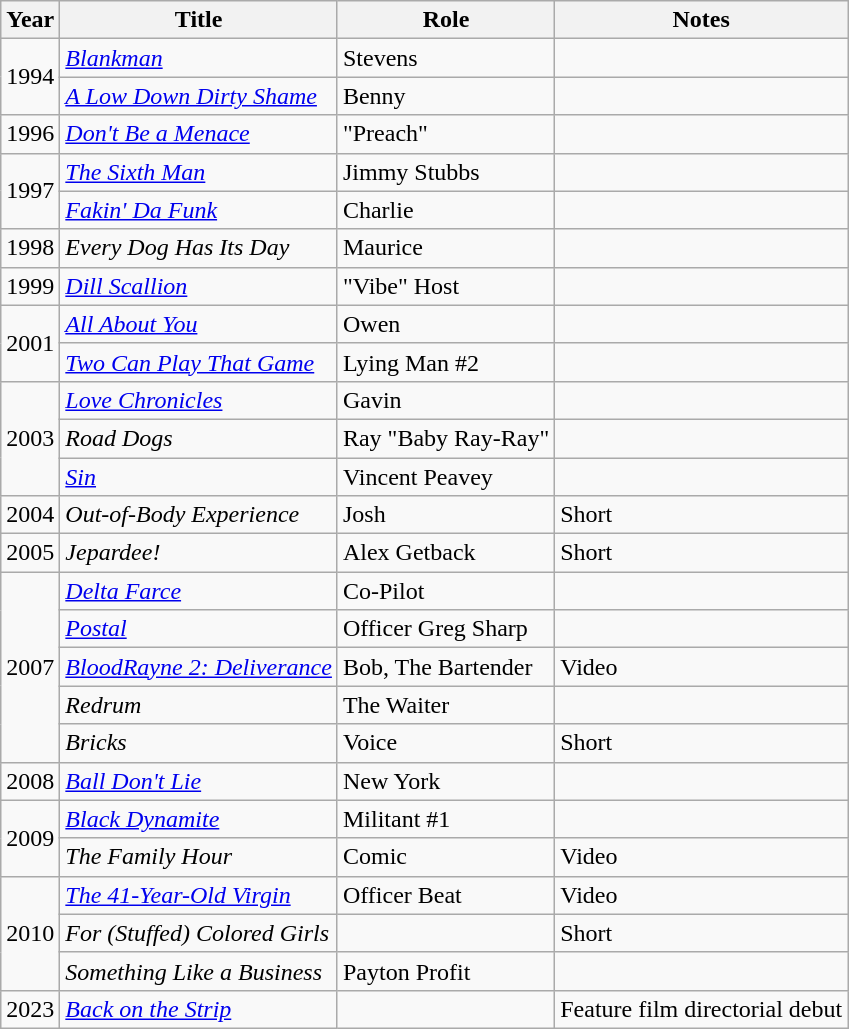<table class="wikitable plainrowheaders sortable" style="margin-right: 0;">
<tr>
<th scope="col">Year</th>
<th scope="col">Title</th>
<th scope="col">Role</th>
<th scope="col" class="unsortable">Notes</th>
</tr>
<tr>
<td rowspan=2>1994</td>
<td><em><a href='#'>Blankman</a></em></td>
<td>Stevens</td>
<td></td>
</tr>
<tr>
<td><em><a href='#'>A Low Down Dirty Shame</a></em></td>
<td>Benny</td>
<td></td>
</tr>
<tr>
<td>1996</td>
<td><em><a href='#'>Don't Be a Menace</a></em></td>
<td>"Preach"</td>
<td></td>
</tr>
<tr>
<td rowspan=2>1997</td>
<td><em><a href='#'>The Sixth Man</a></em></td>
<td>Jimmy Stubbs</td>
<td></td>
</tr>
<tr>
<td><em><a href='#'>Fakin' Da Funk</a></em></td>
<td>Charlie</td>
<td></td>
</tr>
<tr>
<td>1998</td>
<td><em>Every Dog Has Its Day</em></td>
<td>Maurice</td>
<td></td>
</tr>
<tr>
<td>1999</td>
<td><em><a href='#'>Dill Scallion</a></em></td>
<td>"Vibe" Host</td>
<td></td>
</tr>
<tr>
<td rowspan=2>2001</td>
<td><em><a href='#'>All About You</a></em></td>
<td>Owen</td>
<td></td>
</tr>
<tr>
<td><em><a href='#'>Two Can Play That Game</a></em></td>
<td>Lying Man #2</td>
<td></td>
</tr>
<tr>
<td rowspan=3>2003</td>
<td><em><a href='#'>Love Chronicles</a></em></td>
<td>Gavin</td>
<td></td>
</tr>
<tr>
<td><em>Road Dogs</em></td>
<td>Ray "Baby Ray-Ray"</td>
<td></td>
</tr>
<tr>
<td><em><a href='#'>Sin</a></em></td>
<td>Vincent Peavey</td>
<td></td>
</tr>
<tr>
<td>2004</td>
<td><em>Out-of-Body Experience</em></td>
<td>Josh</td>
<td>Short</td>
</tr>
<tr>
<td>2005</td>
<td><em>Jepardee!</em></td>
<td>Alex Getback</td>
<td>Short</td>
</tr>
<tr>
<td rowspan=5>2007</td>
<td><em><a href='#'>Delta Farce</a></em></td>
<td>Co-Pilot</td>
<td></td>
</tr>
<tr>
<td><em><a href='#'>Postal</a></em></td>
<td>Officer Greg Sharp</td>
<td></td>
</tr>
<tr>
<td><em><a href='#'>BloodRayne 2: Deliverance</a></em></td>
<td>Bob, The Bartender</td>
<td>Video</td>
</tr>
<tr>
<td><em>Redrum</em></td>
<td>The Waiter</td>
<td></td>
</tr>
<tr>
<td><em>Bricks</em></td>
<td>Voice</td>
<td>Short</td>
</tr>
<tr>
<td>2008</td>
<td><em><a href='#'>Ball Don't Lie</a></em></td>
<td>New York</td>
<td></td>
</tr>
<tr>
<td rowspan=2>2009</td>
<td><em><a href='#'>Black Dynamite</a></em></td>
<td>Militant #1</td>
<td></td>
</tr>
<tr>
<td><em>The Family Hour</em></td>
<td>Comic</td>
<td>Video</td>
</tr>
<tr>
<td rowspan=3>2010</td>
<td><em><a href='#'>The 41-Year-Old Virgin</a></em></td>
<td>Officer Beat</td>
<td>Video</td>
</tr>
<tr>
<td><em>For (Stuffed) Colored Girls</em></td>
<td></td>
<td>Short</td>
</tr>
<tr>
<td><em>Something Like a Business</em></td>
<td>Payton Profit</td>
<td></td>
</tr>
<tr ->
<td>2023</td>
<td><em><a href='#'>Back on the Strip</a></em></td>
<td></td>
<td>Feature film directorial debut</td>
</tr>
</table>
